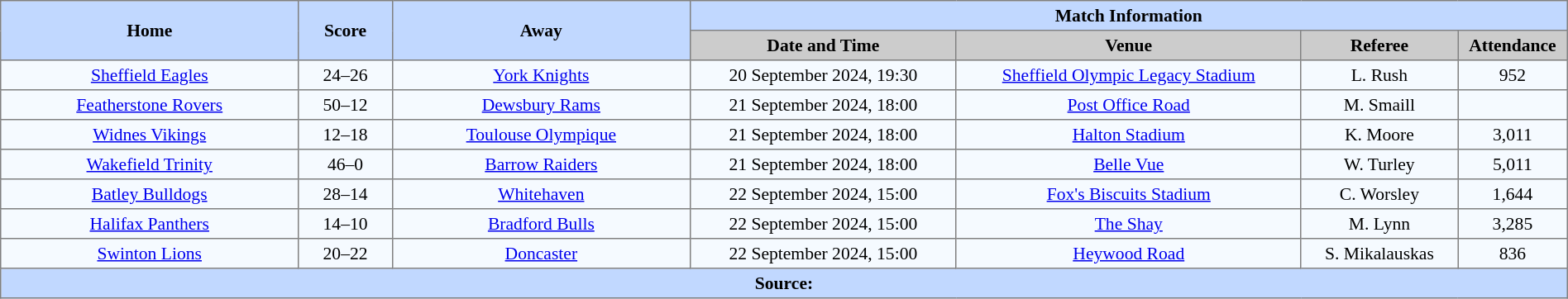<table border=1 style="border-collapse:collapse; font-size:90%; text-align:center;" cellpadding=3 cellspacing=0 width=100%>
<tr bgcolor=#C1D8FF>
<th scope="col" rowspan=2 width=19%>Home</th>
<th scope="col" rowspan=2 width=6%>Score</th>
<th scope="col" rowspan=2 width=19%>Away</th>
<th colspan=6>Match Information</th>
</tr>
<tr bgcolor=#CCCCCC>
<th scope="col" width=17%>Date and Time</th>
<th scope="col" width=22%>Venue</th>
<th scope="col" width=10%>Referee</th>
<th scope="col" width=7%>Attendance</th>
</tr>
<tr bgcolor=#F5FAFF>
<td> <a href='#'>Sheffield Eagles</a></td>
<td>24–26</td>
<td> <a href='#'>York Knights</a></td>
<td>20 September 2024, 19:30</td>
<td><a href='#'>Sheffield Olympic Legacy Stadium</a></td>
<td>L. Rush</td>
<td>952</td>
</tr>
<tr bgcolor=#F5FAFF>
<td> <a href='#'>Featherstone Rovers</a></td>
<td>50–12</td>
<td> <a href='#'>Dewsbury Rams</a></td>
<td>21 September 2024, 18:00</td>
<td><a href='#'>Post Office Road</a></td>
<td>M. Smaill</td>
<td></td>
</tr>
<tr bgcolor=#F5FAFF>
<td> <a href='#'>Widnes Vikings</a></td>
<td>12–18</td>
<td> <a href='#'>Toulouse Olympique</a></td>
<td>21 September 2024, 18:00</td>
<td><a href='#'>Halton Stadium</a></td>
<td>K. Moore</td>
<td>3,011</td>
</tr>
<tr bgcolor=#F5FAFF>
<td> <a href='#'>Wakefield Trinity</a></td>
<td>46–0</td>
<td> <a href='#'>Barrow Raiders</a></td>
<td>21 September 2024, 18:00</td>
<td><a href='#'>Belle Vue</a></td>
<td>W. Turley</td>
<td>5,011</td>
</tr>
<tr bgcolor=#F5FAFF>
<td> <a href='#'>Batley Bulldogs</a></td>
<td>28–14</td>
<td> <a href='#'>Whitehaven</a></td>
<td>22 September 2024, 15:00</td>
<td><a href='#'>Fox's Biscuits Stadium</a></td>
<td>C. Worsley</td>
<td>1,644</td>
</tr>
<tr bgcolor=#F5FAFF>
<td> <a href='#'>Halifax Panthers</a></td>
<td>14–10</td>
<td> <a href='#'>Bradford Bulls</a></td>
<td>22 September 2024, 15:00</td>
<td><a href='#'>The Shay</a></td>
<td>M. Lynn</td>
<td>3,285</td>
</tr>
<tr bgcolor=#F5FAFF>
<td> <a href='#'>Swinton Lions</a></td>
<td>20–22</td>
<td> <a href='#'>Doncaster</a></td>
<td>22 September 2024, 15:00</td>
<td><a href='#'>Heywood Road</a></td>
<td>S. Mikalauskas</td>
<td>836</td>
</tr>
<tr style="background:#c1d8ff;">
<th colspan=7>Source:</th>
</tr>
</table>
